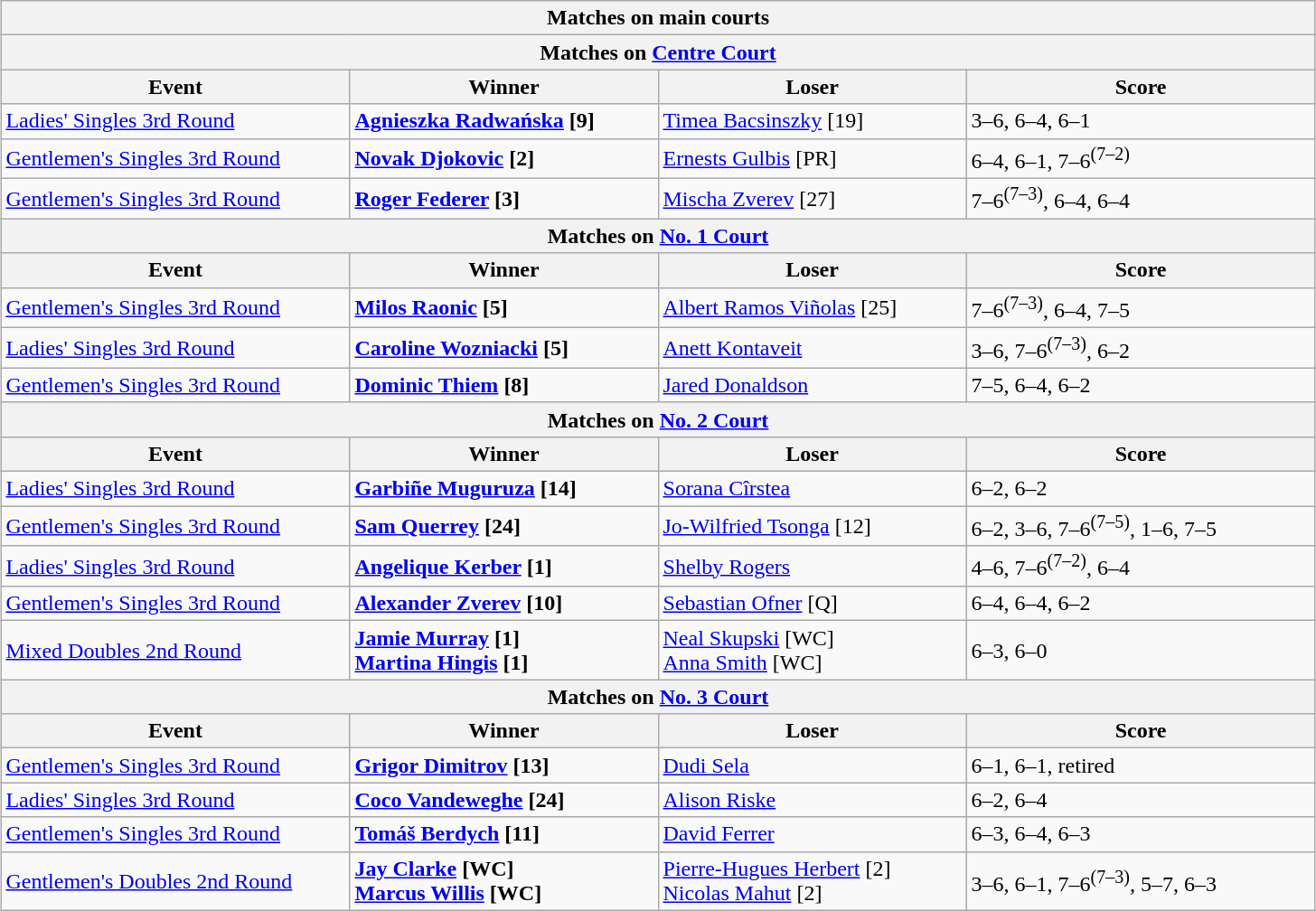<table class="wikitable collapsible uncollapsed" style="margin:auto;">
<tr>
<th colspan="4" style="white-space:nowrap;">Matches on main courts</th>
</tr>
<tr>
<th colspan="4">Matches on <a href='#'>Centre Court</a></th>
</tr>
<tr>
<th width=250>Event</th>
<th width=220>Winner</th>
<th width=220>Loser</th>
<th width=250>Score</th>
</tr>
<tr>
<td><a href='#'>Ladies' Singles 3rd Round</a></td>
<td> <strong><a href='#'>Agnieszka Radwańska</a> [9]</strong></td>
<td> <a href='#'>Timea Bacsinszky</a> [19]</td>
<td>3–6, 6–4, 6–1</td>
</tr>
<tr>
<td><a href='#'>Gentlemen's Singles 3rd Round</a></td>
<td> <strong><a href='#'>Novak Djokovic</a> [2]</strong></td>
<td> <a href='#'>Ernests Gulbis</a> [PR]</td>
<td>6–4, 6–1, 7–6<sup>(7–2)</sup></td>
</tr>
<tr>
<td><a href='#'>Gentlemen's Singles 3rd Round</a></td>
<td> <strong><a href='#'>Roger Federer</a> [3]</strong></td>
<td> <a href='#'>Mischa Zverev</a> [27]</td>
<td>7–6<sup>(7–3)</sup>, 6–4, 6–4</td>
</tr>
<tr>
<th colspan="4">Matches on <a href='#'>No. 1 Court</a></th>
</tr>
<tr>
<th width=220>Event</th>
<th width=220>Winner</th>
<th width=220>Loser</th>
<th width=250>Score</th>
</tr>
<tr>
<td><a href='#'>Gentlemen's Singles 3rd Round</a></td>
<td> <strong><a href='#'>Milos Raonic</a> [5]</strong></td>
<td> <a href='#'>Albert Ramos Viñolas</a> [25]</td>
<td>7–6<sup>(7–3)</sup>, 6–4, 7–5</td>
</tr>
<tr>
<td><a href='#'>Ladies' Singles 3rd Round</a></td>
<td> <strong><a href='#'>Caroline Wozniacki</a> [5]</strong></td>
<td> <a href='#'>Anett Kontaveit</a></td>
<td>3–6, 7–6<sup>(7–3)</sup>, 6–2</td>
</tr>
<tr>
<td><a href='#'>Gentlemen's Singles 3rd Round</a></td>
<td> <strong><a href='#'>Dominic Thiem</a> [8]</strong></td>
<td> <a href='#'>Jared Donaldson</a></td>
<td>7–5, 6–4, 6–2</td>
</tr>
<tr>
<th colspan="4">Matches on <a href='#'>No. 2 Court</a></th>
</tr>
<tr>
<th width=220>Event</th>
<th width=220>Winner</th>
<th width=220>Loser</th>
<th width=250>Score</th>
</tr>
<tr>
<td><a href='#'>Ladies' Singles 3rd Round</a></td>
<td> <strong><a href='#'>Garbiñe Muguruza</a> [14]</strong></td>
<td> <a href='#'>Sorana Cîrstea</a></td>
<td>6–2, 6–2</td>
</tr>
<tr>
<td><a href='#'>Gentlemen's Singles 3rd Round</a></td>
<td> <strong><a href='#'>Sam Querrey</a> [24]</strong></td>
<td> <a href='#'>Jo-Wilfried Tsonga</a> [12]</td>
<td>6–2, 3–6, 7–6<sup>(7–5)</sup>, 1–6, 7–5</td>
</tr>
<tr>
<td><a href='#'>Ladies' Singles 3rd Round</a></td>
<td> <strong><a href='#'>Angelique Kerber</a> [1]</strong></td>
<td> <a href='#'>Shelby Rogers</a></td>
<td>4–6, 7–6<sup>(7–2)</sup>, 6–4</td>
</tr>
<tr>
<td><a href='#'>Gentlemen's Singles 3rd Round</a></td>
<td> <strong><a href='#'>Alexander Zverev</a> [10]</strong></td>
<td> <a href='#'>Sebastian Ofner</a> [Q]</td>
<td>6–4, 6–4, 6–2</td>
</tr>
<tr>
<td><a href='#'>Mixed Doubles 2nd Round</a></td>
<td> <strong><a href='#'>Jamie Murray</a> [1]</strong><br> <strong><a href='#'>Martina Hingis</a> [1]</strong></td>
<td> <a href='#'>Neal Skupski</a> [WC]<br> <a href='#'>Anna Smith</a> [WC]</td>
<td>6–3, 6–0</td>
</tr>
<tr>
<th colspan="4">Matches on <a href='#'>No. 3 Court</a></th>
</tr>
<tr>
<th width=220>Event</th>
<th width=220>Winner</th>
<th width=220>Loser</th>
<th width=250>Score</th>
</tr>
<tr>
<td><a href='#'>Gentlemen's Singles 3rd Round</a></td>
<td> <strong><a href='#'>Grigor Dimitrov</a> [13]</strong></td>
<td> <a href='#'>Dudi Sela</a></td>
<td>6–1, 6–1, retired</td>
</tr>
<tr>
<td><a href='#'>Ladies' Singles 3rd Round</a></td>
<td> <strong><a href='#'>Coco Vandeweghe</a> [24]</strong></td>
<td> <a href='#'>Alison Riske</a></td>
<td>6–2, 6–4</td>
</tr>
<tr>
<td><a href='#'>Gentlemen's Singles 3rd Round</a></td>
<td> <strong><a href='#'>Tomáš Berdych</a> [11]</strong></td>
<td> <a href='#'>David Ferrer</a></td>
<td>6–3, 6–4, 6–3</td>
</tr>
<tr>
<td><a href='#'>Gentlemen's Doubles 2nd Round</a></td>
<td> <strong><a href='#'>Jay Clarke</a> [WC]</strong><br> <strong><a href='#'>Marcus Willis</a> [WC]</strong></td>
<td> <a href='#'>Pierre-Hugues Herbert</a> [2]<br> <a href='#'>Nicolas Mahut</a> [2]</td>
<td>3–6, 6–1, 7–6<sup>(7–3)</sup>, 5–7, 6–3</td>
</tr>
</table>
